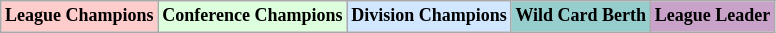<table class="wikitable"  style="margin:center; font-size:75%;">
<tr>
<td style="text-align:center; background:#fcc;"><strong>League Champions</strong></td>
<td style="text-align:center; background:#dfd;"><strong>Conference Champions</strong></td>
<td style="text-align:center; background:#d0e7ff;"><strong>Division Champions</strong></td>
<td style="text-align:center; background:#96cdcd;"><strong>Wild Card Berth</strong></td>
<td style="text-align:center; background:#c8a2c8;"><strong>League Leader</strong></td>
</tr>
</table>
